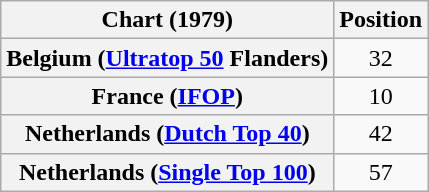<table class="wikitable sortable plainrowheaders" style="text-align:center">
<tr>
<th>Chart (1979)</th>
<th>Position</th>
</tr>
<tr>
<th scope="row">Belgium (<a href='#'>Ultratop 50</a> Flanders)</th>
<td>32</td>
</tr>
<tr>
<th scope="row">France (<a href='#'>IFOP</a>)</th>
<td>10</td>
</tr>
<tr>
<th scope="row">Netherlands (<a href='#'>Dutch Top 40</a>)</th>
<td>42</td>
</tr>
<tr>
<th scope="row">Netherlands (<a href='#'>Single Top 100</a>)</th>
<td>57</td>
</tr>
</table>
